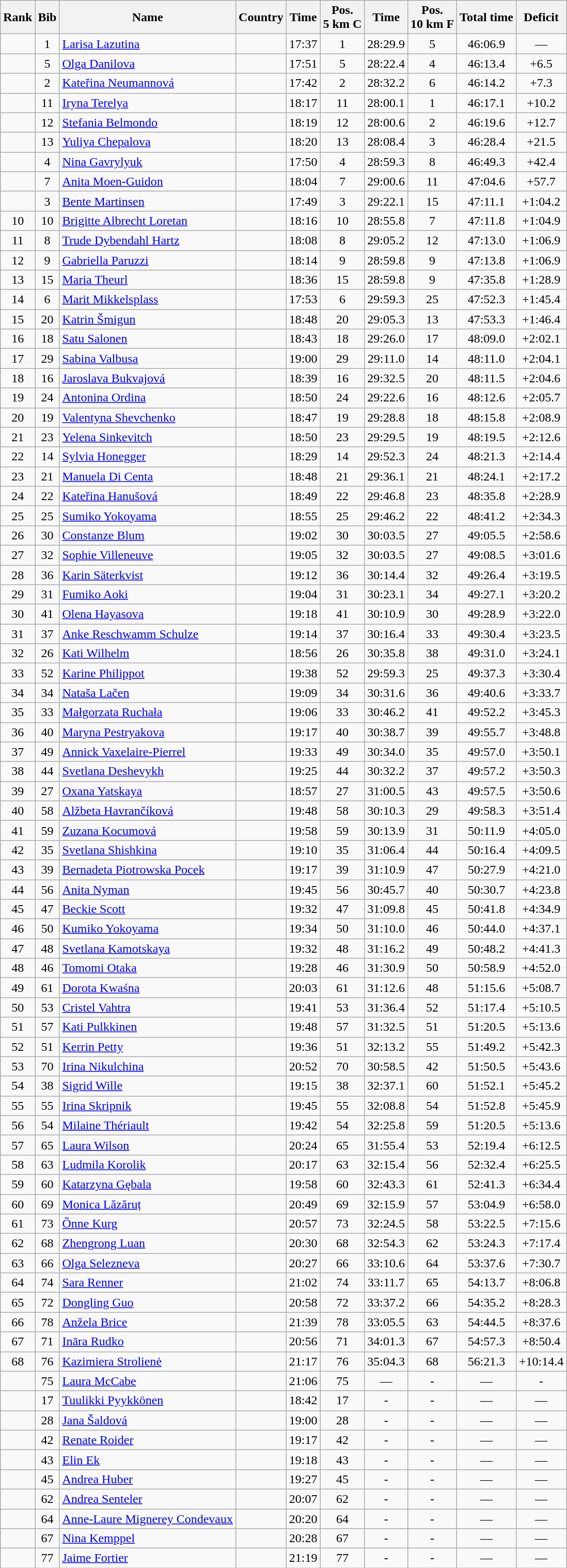<table class="wikitable sortable" style="text-align:center">
<tr>
<th>Rank</th>
<th>Bib</th>
<th>Name</th>
<th>Country</th>
<th>Time<br></th>
<th>Pos.<br>5 km C</th>
<th>Time<br></th>
<th>Pos.<br>10 km F</th>
<th>Total time</th>
<th>Deficit</th>
</tr>
<tr>
<td></td>
<td>1</td>
<td align="left"><a href='#'>Larisa Lazutina</a></td>
<td align="left"></td>
<td>17:37</td>
<td>1</td>
<td>28:29.9</td>
<td>5</td>
<td>46:06.9</td>
<td>—</td>
</tr>
<tr>
<td></td>
<td>5</td>
<td align="left"><a href='#'>Olga Danilova</a></td>
<td align="left"></td>
<td>17:51</td>
<td>5</td>
<td>28:22.4</td>
<td>4</td>
<td>46:13.4</td>
<td>+6.5</td>
</tr>
<tr>
<td></td>
<td>2</td>
<td align="left"><a href='#'>Kateřina Neumannová</a></td>
<td align="left"></td>
<td>17:42</td>
<td>2</td>
<td>28:32.2</td>
<td>6</td>
<td>46:14.2</td>
<td>+7.3</td>
</tr>
<tr>
<td></td>
<td>11</td>
<td align="left"><a href='#'>Iryna Terelya</a></td>
<td align="left"></td>
<td>18:17</td>
<td>11</td>
<td>28:00.1</td>
<td>1</td>
<td>46:17.1</td>
<td>+10.2</td>
</tr>
<tr>
<td></td>
<td>12</td>
<td align="left"><a href='#'>Stefania Belmondo</a></td>
<td align="left"></td>
<td>18:19</td>
<td>12</td>
<td>28:00.6</td>
<td>2</td>
<td>46:19.6</td>
<td>+12.7</td>
</tr>
<tr>
<td></td>
<td>13</td>
<td align="left"><a href='#'>Yuliya Chepalova</a></td>
<td align="left"></td>
<td>18:20</td>
<td>13</td>
<td>28:08.4</td>
<td>3</td>
<td>46:28.4</td>
<td>+21.5</td>
</tr>
<tr>
<td></td>
<td>4</td>
<td align="left"><a href='#'>Nina Gavrylyuk</a></td>
<td align="left"></td>
<td>17:50</td>
<td>4</td>
<td>28:59.3</td>
<td>8</td>
<td>46:49.3</td>
<td>+42.4</td>
</tr>
<tr>
<td></td>
<td>7</td>
<td align="left"><a href='#'>Anita Moen-Guidon</a></td>
<td align="left"></td>
<td>18:04</td>
<td>7</td>
<td>29:00.6</td>
<td>11</td>
<td>47:04.6</td>
<td>+57.7</td>
</tr>
<tr>
<td></td>
<td>3</td>
<td align="left"><a href='#'>Bente Martinsen</a></td>
<td align="left"></td>
<td>17:49</td>
<td>3</td>
<td>29:22.1</td>
<td>15</td>
<td>47:11.1</td>
<td>+1:04.2</td>
</tr>
<tr>
<td>10</td>
<td>10</td>
<td align="left"><a href='#'>Brigitte Albrecht Loretan</a></td>
<td align="left"></td>
<td>18:16</td>
<td>10</td>
<td>28:55.8</td>
<td>7</td>
<td>47:11.8</td>
<td>+1:04.9</td>
</tr>
<tr>
<td>11</td>
<td>8</td>
<td align="left"><a href='#'>Trude Dybendahl Hartz</a></td>
<td align="left"></td>
<td>18:08</td>
<td>8</td>
<td>29:05.2</td>
<td>12</td>
<td>47:13.0</td>
<td>+1:06.9</td>
</tr>
<tr>
<td>12</td>
<td>9</td>
<td align="left"><a href='#'>Gabriella Paruzzi</a></td>
<td align="left"></td>
<td>18:14</td>
<td>9</td>
<td>28:59.8</td>
<td>9</td>
<td>47:13.8</td>
<td>+1:06.9</td>
</tr>
<tr>
<td>13</td>
<td>15</td>
<td align="left"><a href='#'>Maria Theurl</a></td>
<td align="left"></td>
<td>18:36</td>
<td>15</td>
<td>28:59.8</td>
<td>9</td>
<td>47:35.8</td>
<td>+1:28.9</td>
</tr>
<tr>
<td>14</td>
<td>6</td>
<td align="left"><a href='#'>Marit Mikkelsplass</a></td>
<td align="left"></td>
<td>17:53</td>
<td>6</td>
<td>29:59.3</td>
<td>25</td>
<td>47:52.3</td>
<td>+1:45.4</td>
</tr>
<tr>
<td>15</td>
<td>20</td>
<td align="left"><a href='#'>Katrin Šmigun</a></td>
<td align="left"></td>
<td>18:48</td>
<td>20</td>
<td>29:05.3</td>
<td>13</td>
<td>47:53.3</td>
<td>+1:46.4</td>
</tr>
<tr>
<td>16</td>
<td>18</td>
<td align="left"><a href='#'>Satu Salonen</a></td>
<td align="left"></td>
<td>18:43</td>
<td>18</td>
<td>29:26.0</td>
<td>17</td>
<td>48:09.0</td>
<td>+2:02.1</td>
</tr>
<tr>
<td>17</td>
<td>29</td>
<td align="left"><a href='#'>Sabina Valbusa</a></td>
<td align="left"></td>
<td>19:00</td>
<td>29</td>
<td>29:11.0</td>
<td>14</td>
<td>48:11.0</td>
<td>+2:04.1</td>
</tr>
<tr>
<td>18</td>
<td>16</td>
<td align="left"><a href='#'>Jaroslava Bukvajová</a></td>
<td align="left"></td>
<td>18:39</td>
<td>16</td>
<td>29:32.5</td>
<td>20</td>
<td>48:11.5</td>
<td>+2:04.6</td>
</tr>
<tr>
<td>19</td>
<td>24</td>
<td align="left"><a href='#'>Antonina Ordina</a></td>
<td align="left"></td>
<td>18:50</td>
<td>24</td>
<td>29:22.6</td>
<td>16</td>
<td>48:12.6</td>
<td>+2:05.7</td>
</tr>
<tr>
<td>20</td>
<td>19</td>
<td align="left"><a href='#'>Valentyna Shevchenko</a></td>
<td align="left"></td>
<td>18:47</td>
<td>19</td>
<td>29:28.8</td>
<td>18</td>
<td>48:15.8</td>
<td>+2:08.9</td>
</tr>
<tr>
<td>21</td>
<td>23</td>
<td align="left"><a href='#'>Yelena Sinkevitch</a></td>
<td align="left"></td>
<td>18:50</td>
<td>23</td>
<td>29:29.5</td>
<td>19</td>
<td>48:19.5</td>
<td>+2:12.6</td>
</tr>
<tr>
<td>22</td>
<td>14</td>
<td align="left"><a href='#'>Sylvia Honegger</a></td>
<td align="left"></td>
<td>18:29</td>
<td>14</td>
<td>29:52.3</td>
<td>24</td>
<td>48:21.3</td>
<td>+2:14.4</td>
</tr>
<tr>
<td>23</td>
<td>21</td>
<td align="left"><a href='#'>Manuela Di Centa</a></td>
<td align="left"></td>
<td>18:48</td>
<td>21</td>
<td>29:36.1</td>
<td>21</td>
<td>48:24.1</td>
<td>+2:17.2</td>
</tr>
<tr>
<td>24</td>
<td>22</td>
<td align="left"><a href='#'>Kateřina Hanušová</a></td>
<td align="left"></td>
<td>18:49</td>
<td>22</td>
<td>29:46.8</td>
<td>23</td>
<td>48:35.8</td>
<td>+2:28.9</td>
</tr>
<tr>
<td>25</td>
<td>25</td>
<td align="left"><a href='#'>Sumiko Yokoyama</a></td>
<td align="left"></td>
<td>18:55</td>
<td>25</td>
<td>29:46.2</td>
<td>22</td>
<td>48:41.2</td>
<td>+2:34.3</td>
</tr>
<tr>
<td>26</td>
<td>30</td>
<td align="left"><a href='#'>Constanze Blum</a></td>
<td align="left"></td>
<td>19:02</td>
<td>30</td>
<td>30:03.5</td>
<td>27</td>
<td>49:05.5</td>
<td>+2:58.6</td>
</tr>
<tr>
<td>27</td>
<td>32</td>
<td align="left"><a href='#'>Sophie Villeneuve</a></td>
<td align="left"></td>
<td>19:05</td>
<td>32</td>
<td>30:03.5</td>
<td>27</td>
<td>49:08.5</td>
<td>+3:01.6</td>
</tr>
<tr>
<td>28</td>
<td>36</td>
<td align="left"><a href='#'>Karin Säterkvist</a></td>
<td align="left"></td>
<td>19:12</td>
<td>36</td>
<td>30:14.4</td>
<td>32</td>
<td>49:26.4</td>
<td>+3:19.5</td>
</tr>
<tr>
<td>29</td>
<td>31</td>
<td align="left"><a href='#'>Fumiko Aoki</a></td>
<td align="left"></td>
<td>19:04</td>
<td>31</td>
<td>30:23.1</td>
<td>34</td>
<td>49:27.1</td>
<td>+3:20.2</td>
</tr>
<tr>
<td>30</td>
<td>41</td>
<td align="left"><a href='#'>Olena Hayasova</a></td>
<td align="left"></td>
<td>19:18</td>
<td>41</td>
<td>30:10.9</td>
<td>30</td>
<td>49:28.9</td>
<td>+3:22.0</td>
</tr>
<tr>
<td>31</td>
<td>37</td>
<td align="left"><a href='#'>Anke Reschwamm Schulze</a></td>
<td align="left"></td>
<td>19:14</td>
<td>37</td>
<td>30:16.4</td>
<td>33</td>
<td>49:30.4</td>
<td>+3:23.5</td>
</tr>
<tr>
<td>32</td>
<td>26</td>
<td align="left"><a href='#'>Kati Wilhelm</a></td>
<td align="left"></td>
<td>18:56</td>
<td>26</td>
<td>30:35.8</td>
<td>38</td>
<td>49:31.0</td>
<td>+3:24.1</td>
</tr>
<tr>
<td>33</td>
<td>52</td>
<td align="left"><a href='#'>Karine Philippot</a></td>
<td align="left"></td>
<td>19:38</td>
<td>52</td>
<td>29:59.3</td>
<td>25</td>
<td>49:37.3</td>
<td>+3:30.4</td>
</tr>
<tr>
<td>34</td>
<td>34</td>
<td align="left"><a href='#'>Nataša Lačen</a></td>
<td align="left"></td>
<td>19:09</td>
<td>34</td>
<td>30:31.6</td>
<td>36</td>
<td>49:40.6</td>
<td>+3:33.7</td>
</tr>
<tr>
<td>35</td>
<td>33</td>
<td align="left"><a href='#'>Małgorzata Ruchała</a></td>
<td align="left"></td>
<td>19:06</td>
<td>33</td>
<td>30:46.2</td>
<td>41</td>
<td>49:52.2</td>
<td>+3:45.3</td>
</tr>
<tr>
<td>36</td>
<td>40</td>
<td align="left"><a href='#'>Maryna Pestryakova</a></td>
<td align="left"></td>
<td>19:17</td>
<td>40</td>
<td>30:38.7</td>
<td>39</td>
<td>49:55.7</td>
<td>+3:48.8</td>
</tr>
<tr>
<td>37</td>
<td>49</td>
<td align="left"><a href='#'>Annick Vaxelaire-Pierrel</a></td>
<td align="left"></td>
<td>19:33</td>
<td>49</td>
<td>30:34.0</td>
<td>35</td>
<td>49:57.0</td>
<td>+3:50.1</td>
</tr>
<tr>
<td>38</td>
<td>44</td>
<td align="left"><a href='#'>Svetlana Deshevykh</a></td>
<td align="left"></td>
<td>19:25</td>
<td>44</td>
<td>30:32.2</td>
<td>37</td>
<td>49:57.2</td>
<td>+3:50.3</td>
</tr>
<tr>
<td>39</td>
<td>27</td>
<td align="left"><a href='#'>Oxana Yatskaya</a></td>
<td align="left"></td>
<td>18:57</td>
<td>27</td>
<td>31:00.5</td>
<td>43</td>
<td>49:57.5</td>
<td>+3:50.6</td>
</tr>
<tr>
<td>40</td>
<td>58</td>
<td align="left"><a href='#'>Alžbeta Havrančíková</a></td>
<td align="left"></td>
<td>19:48</td>
<td>58</td>
<td>30:10.3</td>
<td>29</td>
<td>49:58.3</td>
<td>+3:51.4</td>
</tr>
<tr>
<td>41</td>
<td>59</td>
<td align="left"><a href='#'>Zuzana Kocumová</a></td>
<td align="left"></td>
<td>19:58</td>
<td>59</td>
<td>30:13.9</td>
<td>31</td>
<td>50:11.9</td>
<td>+4:05.0</td>
</tr>
<tr>
<td>42</td>
<td>35</td>
<td align="left"><a href='#'>Svetlana Shishkina</a></td>
<td align="left"></td>
<td>19:10</td>
<td>35</td>
<td>31:06.4</td>
<td>44</td>
<td>50:16.4</td>
<td>+4:09.5</td>
</tr>
<tr>
<td>43</td>
<td>39</td>
<td align="left"><a href='#'>Bernadeta Piotrowska Pocek</a></td>
<td align="left"></td>
<td>19:17</td>
<td>39</td>
<td>31:10.9</td>
<td>47</td>
<td>50:27.9</td>
<td>+4:21.0</td>
</tr>
<tr>
<td>44</td>
<td>56</td>
<td align="left"><a href='#'>Anita Nyman</a></td>
<td align="left"></td>
<td>19:45</td>
<td>56</td>
<td>30:45.7</td>
<td>40</td>
<td>50:30.7</td>
<td>+4:23.8</td>
</tr>
<tr>
<td>45</td>
<td>47</td>
<td align="left"><a href='#'>Beckie Scott</a></td>
<td align="left"></td>
<td>19:32</td>
<td>47</td>
<td>31:09.8</td>
<td>45</td>
<td>50:41.8</td>
<td>+4:34.9</td>
</tr>
<tr>
<td>46</td>
<td>50</td>
<td align="left"><a href='#'>Kumiko Yokoyama</a></td>
<td align="left"></td>
<td>19:34</td>
<td>50</td>
<td>31:10.0</td>
<td>46</td>
<td>50:44.0</td>
<td>+4:37.1</td>
</tr>
<tr>
<td>47</td>
<td>48</td>
<td align="left"><a href='#'>Svetlana Kamotskaya</a></td>
<td align="left"></td>
<td>19:32</td>
<td>48</td>
<td>31:16.2</td>
<td>49</td>
<td>50:48.2</td>
<td>+4:41.3</td>
</tr>
<tr>
<td>48</td>
<td>46</td>
<td align="left"><a href='#'>Tomomi Otaka</a></td>
<td align="left"></td>
<td>19:28</td>
<td>46</td>
<td>31:30.9</td>
<td>50</td>
<td>50:58.9</td>
<td>+4:52.0</td>
</tr>
<tr>
<td>49</td>
<td>61</td>
<td align="left"><a href='#'>Dorota Kwaśna</a></td>
<td align="left"></td>
<td>20:03</td>
<td>61</td>
<td>31:12.6</td>
<td>48</td>
<td>51:15.6</td>
<td>+5:08.7</td>
</tr>
<tr>
<td>50</td>
<td>53</td>
<td align="left"><a href='#'>Cristel Vahtra</a></td>
<td align="left"></td>
<td>19:41</td>
<td>53</td>
<td>31:36.4</td>
<td>52</td>
<td>51:17.4</td>
<td>+5:10.5</td>
</tr>
<tr>
<td>51</td>
<td>57</td>
<td align="left"><a href='#'>Kati Pulkkinen</a></td>
<td align="left"></td>
<td>19:48</td>
<td>57</td>
<td>31:32.5</td>
<td>51</td>
<td>51:20.5</td>
<td>+5:13.6</td>
</tr>
<tr>
<td>52</td>
<td>51</td>
<td align="left"><a href='#'>Kerrin Petty</a></td>
<td align="left"></td>
<td>19:36</td>
<td>51</td>
<td>32:13.2</td>
<td>55</td>
<td>51:49.2</td>
<td>+5:42.3</td>
</tr>
<tr>
<td>53</td>
<td>70</td>
<td align="left"><a href='#'>Irina Nikulchina</a></td>
<td align="left"></td>
<td>20:52</td>
<td>70</td>
<td>30:58.5</td>
<td>42</td>
<td>51:50.5</td>
<td>+5:43.6</td>
</tr>
<tr>
<td>54</td>
<td>38</td>
<td align="left"><a href='#'>Sigrid Wille</a></td>
<td align="left"></td>
<td>19:15</td>
<td>38</td>
<td>32:37.1</td>
<td>60</td>
<td>51:52.1</td>
<td>+5:45.2</td>
</tr>
<tr>
<td>55</td>
<td>55</td>
<td align="left"><a href='#'>Irina Skripnik</a></td>
<td align="left"></td>
<td>19:45</td>
<td>55</td>
<td>32:08.8</td>
<td>54</td>
<td>51:52.8</td>
<td>+5:45.9</td>
</tr>
<tr>
<td>56</td>
<td>54</td>
<td align="left"><a href='#'>Milaine Thériault</a></td>
<td align="left"></td>
<td>19:42</td>
<td>54</td>
<td>32:25.8</td>
<td>59</td>
<td>51:20.5</td>
<td>+5:13.6</td>
</tr>
<tr>
<td>57</td>
<td>65</td>
<td align="left"><a href='#'>Laura Wilson</a></td>
<td align="left"></td>
<td>20:24</td>
<td>65</td>
<td>31:55.4</td>
<td>53</td>
<td>52:19.4</td>
<td>+6:12.5</td>
</tr>
<tr>
<td>58</td>
<td>63</td>
<td align="left"><a href='#'>Ludmila Korolik</a></td>
<td align="left"></td>
<td>20:17</td>
<td>63</td>
<td>32:15.4</td>
<td>56</td>
<td>52:32.4</td>
<td>+6:25.5</td>
</tr>
<tr>
<td>59</td>
<td>60</td>
<td align="left"><a href='#'>Katarzyna Gębala</a></td>
<td align="left"></td>
<td>19:58</td>
<td>60</td>
<td>32:43.3</td>
<td>61</td>
<td>52:41.3</td>
<td>+6:34.4</td>
</tr>
<tr>
<td>60</td>
<td>69</td>
<td align="left"><a href='#'>Monica Lăzăruț</a></td>
<td align="left"></td>
<td>20:49</td>
<td>69</td>
<td>32:15.9</td>
<td>57</td>
<td>53:04.9</td>
<td>+6:58.0</td>
</tr>
<tr>
<td>61</td>
<td>73</td>
<td align="left"><a href='#'>Õnne Kurg</a></td>
<td align="left"></td>
<td>20:57</td>
<td>73</td>
<td>32:24.5</td>
<td>58</td>
<td>53:22.5</td>
<td>+7:15.6</td>
</tr>
<tr>
<td>62</td>
<td>68</td>
<td align="left"><a href='#'>Zhengrong Luan</a></td>
<td align="left"></td>
<td>20:30</td>
<td>68</td>
<td>32:54.3</td>
<td>62</td>
<td>53:24.3</td>
<td>+7:17.4</td>
</tr>
<tr>
<td>63</td>
<td>66</td>
<td align="left"><a href='#'>Olga Selezneva</a></td>
<td align="left"></td>
<td>20:27</td>
<td>66</td>
<td>33:10.6</td>
<td>64</td>
<td>53:37.6</td>
<td>+7:30.7</td>
</tr>
<tr>
<td>64</td>
<td>74</td>
<td align="left"><a href='#'>Sara Renner</a></td>
<td align="left"></td>
<td>21:02</td>
<td>74</td>
<td>33:11.7</td>
<td>65</td>
<td>54:13.7</td>
<td>+8:06.8</td>
</tr>
<tr>
<td>65</td>
<td>72</td>
<td align="left"><a href='#'>Dongling Guo</a></td>
<td align="left"></td>
<td>20:58</td>
<td>72</td>
<td>33:37.2</td>
<td>66</td>
<td>54:35.2</td>
<td>+8:28.3</td>
</tr>
<tr>
<td>66</td>
<td>78</td>
<td align="left"><a href='#'>Anžela Brice</a></td>
<td align="left"></td>
<td>21:39</td>
<td>78</td>
<td>33:05.5</td>
<td>63</td>
<td>54:44.5</td>
<td>+8:37.6</td>
</tr>
<tr>
<td>67</td>
<td>71</td>
<td align="left"><a href='#'>Ināra Rudko</a></td>
<td align="left"></td>
<td>20:56</td>
<td>71</td>
<td>34:01.3</td>
<td>67</td>
<td>54:57.3</td>
<td>+8:50.4</td>
</tr>
<tr>
<td>68</td>
<td>76</td>
<td align="left"><a href='#'>Kazimiera Strolienė</a></td>
<td align="left"></td>
<td>21:17</td>
<td>76</td>
<td>35:04.3</td>
<td>68</td>
<td>56:21.3</td>
<td>+10:14.4</td>
</tr>
<tr>
<td></td>
<td>75</td>
<td align="left"><a href='#'>Laura McCabe</a></td>
<td align="left"></td>
<td>21:06</td>
<td>75</td>
<td>—</td>
<td>-</td>
<td>—</td>
<td>-</td>
</tr>
<tr>
<td></td>
<td>17</td>
<td align="left"><a href='#'>Tuulikki Pyykkönen</a></td>
<td align="left"></td>
<td>18:42</td>
<td>17</td>
<td>-</td>
<td>-</td>
<td>—</td>
<td>—</td>
</tr>
<tr>
<td></td>
<td>28</td>
<td align="left"><a href='#'>Jana Šaldová</a></td>
<td align="left"></td>
<td>19:00</td>
<td>28</td>
<td>-</td>
<td>-</td>
<td>—</td>
<td>—</td>
</tr>
<tr>
<td></td>
<td>42</td>
<td align="left"><a href='#'>Renate Roider</a></td>
<td align="left"></td>
<td>19:17</td>
<td>42</td>
<td>-</td>
<td>-</td>
<td>—</td>
<td>—</td>
</tr>
<tr>
<td></td>
<td>43</td>
<td align="left"><a href='#'>Elin Ek</a></td>
<td align="left"></td>
<td>19:18</td>
<td>43</td>
<td>-</td>
<td>-</td>
<td>—</td>
<td>—</td>
</tr>
<tr>
<td></td>
<td>45</td>
<td align="left"><a href='#'>Andrea Huber</a></td>
<td align="left"></td>
<td>19:27</td>
<td>45</td>
<td>-</td>
<td>-</td>
<td>—</td>
<td>—</td>
</tr>
<tr>
<td></td>
<td>62</td>
<td align="left"><a href='#'>Andrea Senteler</a></td>
<td align="left"></td>
<td>20:07</td>
<td>62</td>
<td>-</td>
<td>-</td>
<td>—</td>
<td>—</td>
</tr>
<tr>
<td></td>
<td>64</td>
<td align="left"><a href='#'>Anne-Laure Mignerey Condevaux</a></td>
<td align="left"></td>
<td>20:20</td>
<td>64</td>
<td>-</td>
<td>-</td>
<td>—</td>
<td>—</td>
</tr>
<tr>
<td></td>
<td>67</td>
<td align="left"><a href='#'>Nina Kemppel</a></td>
<td align="left"></td>
<td>20:28</td>
<td>67</td>
<td>-</td>
<td>-</td>
<td>—</td>
<td>—</td>
</tr>
<tr>
<td></td>
<td>77</td>
<td align="left"><a href='#'>Jaime Fortier</a></td>
<td align="left"></td>
<td>21:19</td>
<td>77</td>
<td>-</td>
<td>-</td>
<td>—</td>
<td>—</td>
</tr>
</table>
